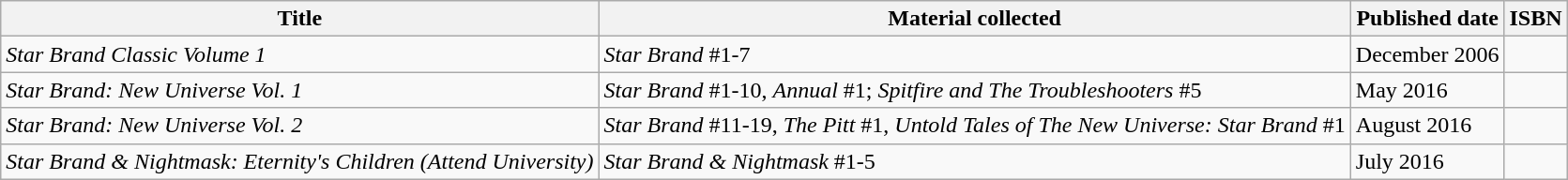<table class="wikitable">
<tr>
<th>Title</th>
<th>Material collected</th>
<th>Published date</th>
<th>ISBN</th>
</tr>
<tr>
<td><em>Star Brand Classic Volume 1</em></td>
<td><em>Star Brand</em> #1-7</td>
<td>December 2006</td>
<td></td>
</tr>
<tr>
<td><em>Star Brand: New Universe Vol. 1</em></td>
<td><em>Star Brand</em> #1-10, <em>Annual</em> #1; <em>Spitfire and The Troubleshooters</em> #5</td>
<td>May 2016</td>
<td></td>
</tr>
<tr>
<td><em>Star Brand: New Universe Vol. 2</em></td>
<td><em>Star Brand</em> #11-19, <em>The Pitt</em> #1, <em>Untold Tales of The New Universe: Star Brand</em> #1</td>
<td>August 2016</td>
<td></td>
</tr>
<tr>
<td><em>Star Brand & Nightmask: Eternity's Children (Attend University)</em></td>
<td><em>Star Brand & Nightmask</em> #1-5</td>
<td>July 2016</td>
<td></td>
</tr>
</table>
